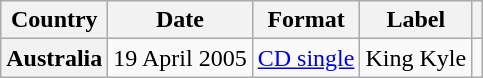<table class="wikitable plainrowheaders">
<tr>
<th scope="col">Country</th>
<th scope="col">Date</th>
<th scope="col">Format</th>
<th scope="col">Label</th>
<th scope="col"></th>
</tr>
<tr>
<th scope="row">Australia</th>
<td>19 April 2005</td>
<td><a href='#'>CD single</a></td>
<td>King Kyle</td>
<td></td>
</tr>
</table>
